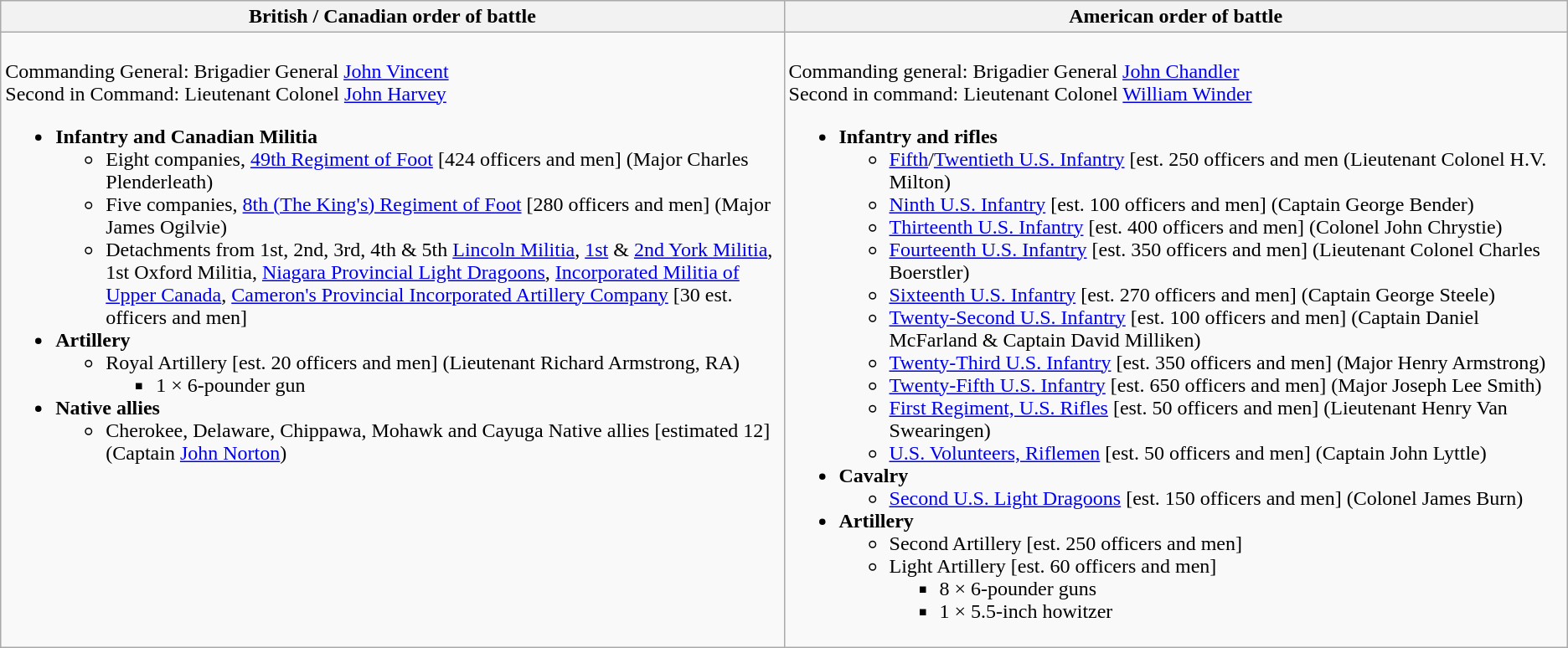<table class="wikitable">
<tr>
<th>British / Canadian order of battle</th>
<th>American order of battle</th>
</tr>
<tr>
<td valign = "top" style="width:50%"><br>Commanding General: Brigadier General <a href='#'>John Vincent</a><br>
Second in Command: Lieutenant Colonel <a href='#'>John Harvey</a><ul><li><strong>Infantry and Canadian Militia</strong><ul><li>Eight companies, <a href='#'>49th Regiment of Foot</a> [424 officers and men] (Major Charles Plenderleath)</li><li>Five companies, <a href='#'>8th (The King's) Regiment of Foot</a> [280 officers and men] (Major James Ogilvie)</li><li>Detachments from 1st, 2nd, 3rd, 4th & 5th <a href='#'>Lincoln Militia</a>, <a href='#'>1st</a> & <a href='#'>2nd York Militia</a>, 1st Oxford Militia, <a href='#'>Niagara Provincial Light Dragoons</a>, <a href='#'>Incorporated Militia of Upper Canada</a>, <a href='#'>Cameron's Provincial Incorporated Artillery Company</a> [30 est. officers and men]</li></ul></li><li><strong>Artillery</strong><ul><li>Royal Artillery [est. 20 officers and men] (Lieutenant Richard Armstrong, RA)<ul><li>1 × 6-pounder gun</li></ul></li></ul></li><li><strong>Native allies</strong><ul><li>Cherokee, Delaware, Chippawa, Mohawk and Cayuga Native allies [estimated 12] (Captain <a href='#'>John Norton</a>)</li></ul></li></ul></td>
<td valign = "top" style="width:50%"><br>Commanding general: Brigadier General <a href='#'>John Chandler</a><br>
Second in command: Lieutenant Colonel <a href='#'>William Winder</a><ul><li><strong>Infantry and rifles</strong><ul><li><a href='#'>Fifth</a>/<a href='#'>Twentieth U.S. Infantry</a> [est. 250 officers and men (Lieutenant Colonel H.V. Milton)</li><li><a href='#'>Ninth U.S. Infantry</a> [est. 100 officers and men] (Captain George Bender)</li><li><a href='#'>Thirteenth U.S. Infantry</a> [est. 400 officers and men] (Colonel John Chrystie)</li><li><a href='#'>Fourteenth U.S. Infantry</a> [est. 350 officers and men] (Lieutenant Colonel Charles Boerstler)</li><li><a href='#'>Sixteenth U.S. Infantry</a> [est. 270 officers and men] (Captain George Steele)</li><li><a href='#'>Twenty-Second U.S. Infantry</a> [est. 100 officers and men] (Captain Daniel McFarland & Captain David Milliken)</li><li><a href='#'>Twenty-Third U.S. Infantry</a> [est. 350 officers and men] (Major Henry Armstrong)</li><li><a href='#'>Twenty-Fifth U.S. Infantry</a> [est. 650 officers and men] (Major Joseph Lee Smith)</li><li><a href='#'>First Regiment, U.S. Rifles</a> [est. 50 officers and men] (Lieutenant Henry Van Swearingen)</li><li><a href='#'>U.S. Volunteers, Riflemen</a> [est. 50 officers and men] (Captain John Lyttle)</li></ul></li><li><strong>Cavalry</strong><ul><li><a href='#'>Second U.S. Light Dragoons</a> [est. 150 officers and men] (Colonel James Burn)</li></ul></li><li><strong>Artillery</strong><ul><li>Second Artillery [est. 250 officers and men]</li><li>Light Artillery [est. 60 officers and men]<ul><li>8 × 6-pounder guns</li><li>1 × 5.5-inch howitzer</li></ul></li></ul></li></ul></td>
</tr>
</table>
